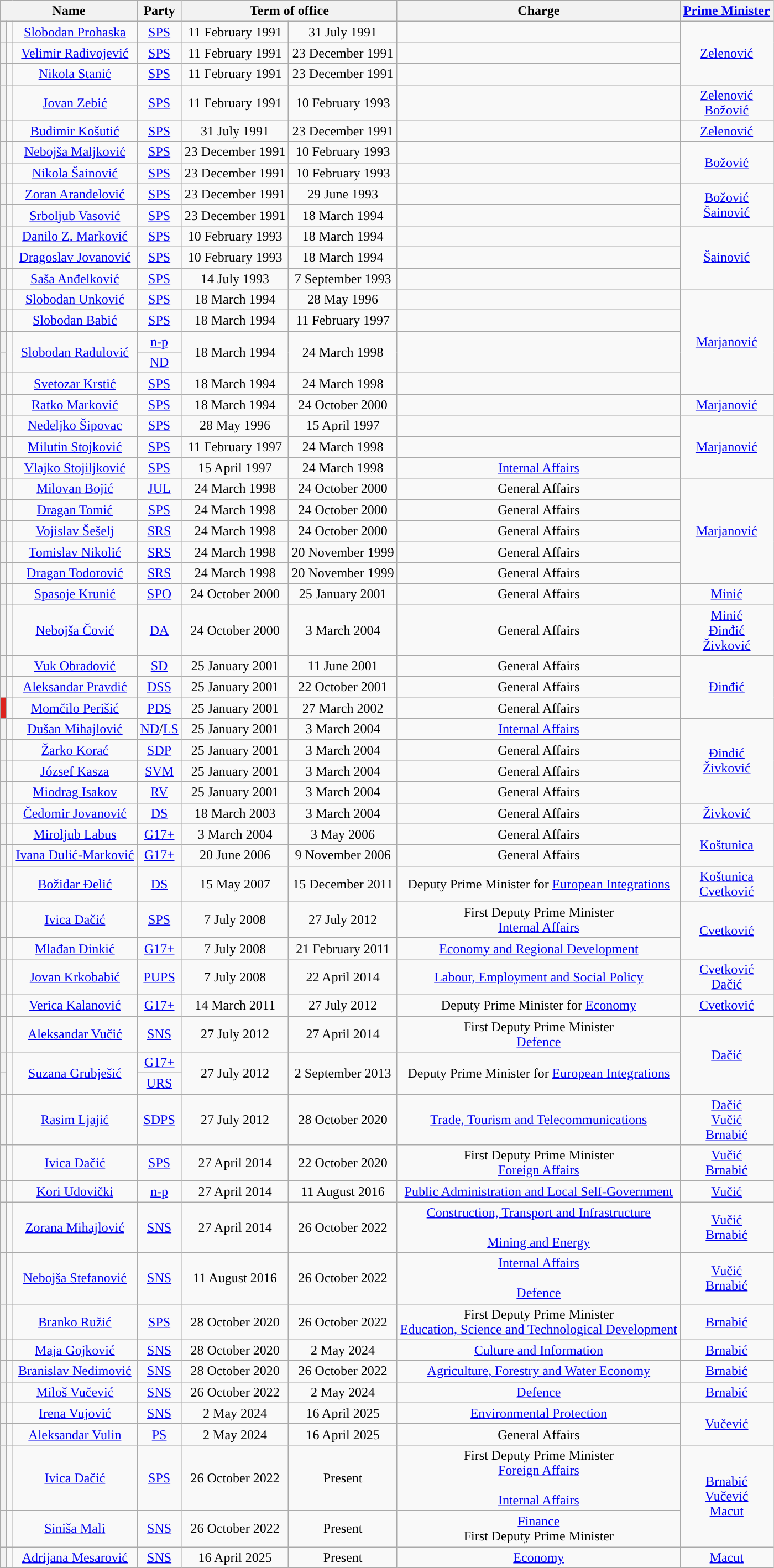<table class="wikitable" style="text-align:center;">
<tr>
<th colspan=3>Name<br></th>
<th>Party</th>
<th colspan=2>Term of office</th>
<th>Charge</th>
<th><a href='#'>Prime Minister</a><br></th>
</tr>
<tr>
<th style="background:"></th>
<td></td>
<td><a href='#'>Slobodan Prohaska</a><br></td>
<td><a href='#'>SPS</a></td>
<td>11 February 1991</td>
<td>31 July 1991</td>
<td></td>
<td rowspan=3><a href='#'>Zelenović</a> </td>
</tr>
<tr>
<th style="background:"></th>
<td></td>
<td><a href='#'>Velimir Radivojević</a><br></td>
<td><a href='#'>SPS</a></td>
<td>11 February 1991</td>
<td>23 December 1991</td>
<td></td>
</tr>
<tr>
<th style="background:"></th>
<td></td>
<td><a href='#'>Nikola Stanić</a><br></td>
<td><a href='#'>SPS</a></td>
<td>11 February 1991</td>
<td>23 December 1991</td>
<td></td>
</tr>
<tr>
<th style="background:"></th>
<td></td>
<td><a href='#'>Jovan Zebić</a><br></td>
<td><a href='#'>SPS</a></td>
<td>11 February 1991</td>
<td>10 February 1993</td>
<td></td>
<td><a href='#'>Zelenović</a> <br><a href='#'>Božović</a> </td>
</tr>
<tr>
<th style="background:"></th>
<td></td>
<td><a href='#'>Budimir Košutić</a><br></td>
<td><a href='#'>SPS</a></td>
<td>31 July 1991</td>
<td>23 December 1991</td>
<td></td>
<td><a href='#'>Zelenović</a> </td>
</tr>
<tr>
<th style="background:"></th>
<td></td>
<td><a href='#'>Nebojša Maljković</a><br></td>
<td><a href='#'>SPS</a></td>
<td>23 December 1991</td>
<td>10 February 1993</td>
<td></td>
<td rowspan=2><a href='#'>Božović</a> </td>
</tr>
<tr>
<th style="background:"></th>
<td></td>
<td><a href='#'>Nikola Šainović</a><br></td>
<td><a href='#'>SPS</a></td>
<td>23 December 1991</td>
<td>10 February 1993</td>
<td></td>
</tr>
<tr>
<th style="background:"></th>
<td></td>
<td><a href='#'>Zoran Aranđelović</a><br></td>
<td><a href='#'>SPS</a></td>
<td>23 December 1991</td>
<td>29 June 1993</td>
<td></td>
<td rowspan=2><a href='#'>Božović</a> <br><a href='#'>Šainović</a> </td>
</tr>
<tr>
<th style="background:"></th>
<td></td>
<td><a href='#'>Srboljub Vasović</a><br></td>
<td><a href='#'>SPS</a></td>
<td>23 December 1991</td>
<td>18 March 1994</td>
<td></td>
</tr>
<tr>
<th style="background:"></th>
<td></td>
<td><a href='#'>Danilo Z. Marković</a><br></td>
<td><a href='#'>SPS</a></td>
<td>10 February 1993</td>
<td>18 March 1994</td>
<td></td>
<td rowspan=3><a href='#'>Šainović</a> </td>
</tr>
<tr>
<th style="background:"></th>
<td></td>
<td><a href='#'>Dragoslav Jovanović</a><br></td>
<td><a href='#'>SPS</a></td>
<td>10 February 1993</td>
<td>18 March 1994</td>
<td></td>
</tr>
<tr>
<th style="background:"></th>
<td></td>
<td><a href='#'>Saša Anđelković</a><br></td>
<td><a href='#'>SPS</a></td>
<td>14 July 1993</td>
<td>7 September 1993</td>
<td></td>
</tr>
<tr>
<th style="background:"></th>
<td></td>
<td><a href='#'>Slobodan Unković</a><br></td>
<td><a href='#'>SPS</a></td>
<td>18 March 1994</td>
<td>28 May 1996</td>
<td></td>
<td rowspan=5><a href='#'>Marjanović</a> </td>
</tr>
<tr>
<th style="background:"></th>
<td></td>
<td><a href='#'>Slobodan Babić</a><br></td>
<td><a href='#'>SPS</a></td>
<td>18 March 1994</td>
<td>11 February 1997</td>
<td></td>
</tr>
<tr>
<th style="background:"></th>
<td rowspan=2></td>
<td rowspan=2><a href='#'>Slobodan Radulović</a><br></td>
<td><a href='#'>n-p</a></td>
<td rowspan=2>18 March 1994</td>
<td rowspan=2>24 March 1998</td>
<td rowspan=2></td>
</tr>
<tr>
<th style="background:"></th>
<td><a href='#'>ND</a></td>
</tr>
<tr>
<th style="background:"></th>
<td></td>
<td><a href='#'>Svetozar Krstić</a><br></td>
<td><a href='#'>SPS</a></td>
<td>18 March 1994</td>
<td>24 March 1998</td>
<td></td>
</tr>
<tr>
<th style="background:"></th>
<td></td>
<td><a href='#'>Ratko Marković</a><br></td>
<td><a href='#'>SPS</a></td>
<td>18 March 1994</td>
<td>24 October 2000</td>
<td></td>
<td><a href='#'>Marjanović</a> </td>
</tr>
<tr>
<th style="background:"></th>
<td></td>
<td><a href='#'>Nedeljko Šipovac</a><br></td>
<td><a href='#'>SPS</a></td>
<td>28 May 1996</td>
<td>15 April 1997</td>
<td></td>
<td rowspan=3><a href='#'>Marjanović</a> </td>
</tr>
<tr>
<th style="background:"></th>
<td></td>
<td><a href='#'>Milutin Stojković</a><br></td>
<td><a href='#'>SPS</a></td>
<td>11 February 1997</td>
<td>24 March 1998</td>
<td></td>
</tr>
<tr>
<th style="background:"></th>
<td></td>
<td><a href='#'>Vlajko Stojiljković</a><br></td>
<td><a href='#'>SPS</a></td>
<td>15 April 1997</td>
<td>24 March 1998</td>
<td><a href='#'>Internal Affairs</a></td>
</tr>
<tr>
<th style="background:"></th>
<td></td>
<td><a href='#'>Milovan Bojić</a><br></td>
<td><a href='#'>JUL</a></td>
<td>24 March 1998</td>
<td>24 October 2000</td>
<td>General Affairs</td>
<td rowspan=5><a href='#'>Marjanović</a> </td>
</tr>
<tr>
<th style="background:"></th>
<td></td>
<td><a href='#'>Dragan Tomić</a><br></td>
<td><a href='#'>SPS</a></td>
<td>24 March 1998</td>
<td>24 October 2000</td>
<td>General Affairs</td>
</tr>
<tr>
<th style="background:"></th>
<td></td>
<td><a href='#'>Vojislav Šešelj</a><br></td>
<td><a href='#'>SRS</a></td>
<td>24 March 1998</td>
<td>24 October 2000</td>
<td>General Affairs</td>
</tr>
<tr>
<th style="background:"></th>
<td></td>
<td><a href='#'>Tomislav Nikolić</a><br></td>
<td><a href='#'>SRS</a></td>
<td>24 March 1998</td>
<td>20 November 1999</td>
<td>General Affairs</td>
</tr>
<tr>
<th style="background:"></th>
<td></td>
<td><a href='#'>Dragan Todorović</a><br></td>
<td><a href='#'>SRS</a></td>
<td>24 March 1998</td>
<td>20 November 1999</td>
<td>General Affairs</td>
</tr>
<tr>
<th style="background:"></th>
<td></td>
<td><a href='#'>Spasoje Krunić</a><br></td>
<td><a href='#'>SPO</a></td>
<td>24 October 2000</td>
<td>25 January 2001</td>
<td>General Affairs</td>
<td><a href='#'>Minić</a> </td>
</tr>
<tr>
<th style="background:"></th>
<td></td>
<td><a href='#'>Nebojša Čović</a><br></td>
<td><a href='#'>DA</a><br></td>
<td>24 October 2000</td>
<td>3 March 2004</td>
<td>General Affairs</td>
<td><a href='#'>Minić</a> <br><a href='#'>Đinđić</a> <br><a href='#'>Živković</a> </td>
</tr>
<tr>
<th style="background:"></th>
<td></td>
<td><a href='#'>Vuk Obradović</a><br></td>
<td><a href='#'>SD</a><br></td>
<td>25 January 2001</td>
<td>11 June 2001</td>
<td>General Affairs</td>
<td rowspan=3><a href='#'>Đinđić</a> </td>
</tr>
<tr>
<th style="background:"></th>
<td></td>
<td><a href='#'>Aleksandar Pravdić</a><br></td>
<td><a href='#'>DSS</a><br></td>
<td>25 January 2001</td>
<td>22 October 2001</td>
<td>General Affairs</td>
</tr>
<tr>
<th style="background:#DC241F;"></th>
<td></td>
<td><a href='#'>Momčilo Perišić</a><br></td>
<td><a href='#'>PDS</a><br></td>
<td>25 January 2001</td>
<td>27 March 2002</td>
<td>General Affairs</td>
</tr>
<tr>
<th style="background:"></th>
<td></td>
<td><a href='#'>Dušan Mihajlović</a><br></td>
<td><a href='#'>ND</a>/<a href='#'>LS</a><br></td>
<td>25 January 2001</td>
<td>3 March 2004</td>
<td><a href='#'>Internal Affairs</a></td>
<td rowspan=4><a href='#'>Đinđić</a> <br><a href='#'>Živković</a> </td>
</tr>
<tr>
<th style="background:"></th>
<td></td>
<td><a href='#'>Žarko Korać</a><br></td>
<td><a href='#'>SDP</a><br></td>
<td>25 January 2001</td>
<td>3 March 2004</td>
<td>General Affairs</td>
</tr>
<tr>
<th style="background:"></th>
<td></td>
<td><a href='#'>József Kasza</a><br></td>
<td><a href='#'>SVM</a><br></td>
<td>25 January 2001</td>
<td>3 March 2004</td>
<td>General Affairs</td>
</tr>
<tr>
<th style="background:"></th>
<td></td>
<td><a href='#'>Miodrag Isakov</a><br></td>
<td><a href='#'>RV</a><br></td>
<td>25 January 2001</td>
<td>3 March 2004</td>
<td>General Affairs</td>
</tr>
<tr>
<th style="background:"></th>
<td></td>
<td><a href='#'>Čedomir Jovanović</a><br></td>
<td><a href='#'>DS</a><br></td>
<td>18 March 2003</td>
<td>3 March 2004</td>
<td>General Affairs</td>
<td><a href='#'>Živković</a> </td>
</tr>
<tr>
<th style="background:"></th>
<td></td>
<td><a href='#'>Miroljub Labus</a><br></td>
<td><a href='#'>G17+</a></td>
<td>3 March 2004</td>
<td>3 May 2006</td>
<td>General Affairs</td>
<td rowspan=2><a href='#'>Koštunica</a> </td>
</tr>
<tr>
<th style="background:"></th>
<td></td>
<td><a href='#'>Ivana Dulić-Marković</a><br></td>
<td><a href='#'>G17+</a></td>
<td>20 June 2006</td>
<td>9 November 2006</td>
<td>General Affairs</td>
</tr>
<tr>
<th style="background:"></th>
<td></td>
<td><a href='#'>Božidar Đelić</a><br></td>
<td><a href='#'>DS</a></td>
<td>15 May 2007</td>
<td>15 December 2011</td>
<td>Deputy Prime Minister for <a href='#'>European Integrations</a></td>
<td><a href='#'>Koštunica</a> <br><a href='#'>Cvetković</a> </td>
</tr>
<tr>
<th style="background:"></th>
<td></td>
<td><a href='#'>Ivica Dačić</a><br></td>
<td><a href='#'>SPS</a></td>
<td>7 July 2008</td>
<td>27 July 2012</td>
<td>First Deputy Prime Minister<br><a href='#'>Internal Affairs</a></td>
<td rowspan=2><a href='#'>Cvetković</a> </td>
</tr>
<tr>
<th style="background:"></th>
<td></td>
<td><a href='#'>Mlađan Dinkić</a><br></td>
<td><a href='#'>G17+</a></td>
<td>7 July 2008</td>
<td>21 February 2011</td>
<td><a href='#'>Economy and Regional Development</a></td>
</tr>
<tr>
<th style="background:"></th>
<td></td>
<td><a href='#'>Jovan Krkobabić</a><br></td>
<td><a href='#'>PUPS</a></td>
<td>7 July 2008</td>
<td>22 April 2014<br></td>
<td><a href='#'>Labour, Employment and Social Policy</a><br></td>
<td><a href='#'>Cvetković</a> <br><a href='#'>Dačić</a> </td>
</tr>
<tr>
<th style="background:"></th>
<td></td>
<td><a href='#'>Verica Kalanović</a><br></td>
<td><a href='#'>G17+</a></td>
<td>14 March 2011</td>
<td>27 July 2012</td>
<td>Deputy Prime Minister for <a href='#'>Economy</a></td>
<td><a href='#'>Cvetković</a> </td>
</tr>
<tr>
<th style="background:"></th>
<td></td>
<td><a href='#'>Aleksandar Vučić</a><br></td>
<td><a href='#'>SNS</a></td>
<td>27 July 2012</td>
<td>27 April 2014</td>
<td>First Deputy Prime Minister<br><a href='#'>Defence</a><br></td>
<td rowspan=3><a href='#'>Dačić</a> </td>
</tr>
<tr>
<th style="background:"></th>
<td rowspan=2></td>
<td rowspan=2><a href='#'>Suzana Grubješić</a><br></td>
<td><a href='#'>G17+</a></td>
<td rowspan=2>27 July 2012</td>
<td rowspan=2>2 September 2013</td>
<td rowspan=2>Deputy Prime Minister for <a href='#'>European Integrations</a></td>
</tr>
<tr>
<th style="background:"></th>
<td><a href='#'>URS</a></td>
</tr>
<tr>
<th style="background:"></th>
<td></td>
<td><a href='#'>Rasim Ljajić</a><br></td>
<td><a href='#'>SDPS</a></td>
<td>27 July 2012</td>
<td>28 October 2020</td>
<td><a href='#'>Trade, Tourism and Telecommunications</a></td>
<td><a href='#'>Dačić</a> <br><a href='#'>Vučić</a> <br><a href='#'>Brnabić</a> </td>
</tr>
<tr>
<th style="background:"></th>
<td></td>
<td><a href='#'>Ivica Dačić</a><br></td>
<td><a href='#'>SPS</a></td>
<td>27 April 2014</td>
<td>22 October 2020</td>
<td>First Deputy Prime Minister<br><a href='#'>Foreign Affairs</a></td>
<td><a href='#'>Vučić</a> <br><a href='#'>Brnabić</a> </td>
</tr>
<tr>
<th style="background:"></th>
<td></td>
<td><a href='#'>Kori Udovički</a><br></td>
<td><a href='#'>n-p</a></td>
<td>27 April 2014</td>
<td>11 August 2016</td>
<td><a href='#'>Public Administration and Local Self-Government</a></td>
<td><a href='#'>Vučić</a> </td>
</tr>
<tr>
<th style="background:"></th>
<td></td>
<td><a href='#'>Zorana Mihajlović</a><br></td>
<td><a href='#'>SNS</a></td>
<td>27 April 2014</td>
<td>26 October 2022</td>
<td><a href='#'>Construction, Transport and Infrastructure</a><br><br><a href='#'>Mining and Energy</a><br></td>
<td><a href='#'>Vučić</a> <br><a href='#'>Brnabić</a> </td>
</tr>
<tr>
<th style="background:"></th>
<td></td>
<td><a href='#'>Nebojša Stefanović</a><br></td>
<td><a href='#'>SNS</a></td>
<td>11 August 2016</td>
<td>26 October 2022</td>
<td><a href='#'>Internal Affairs</a><br><br><a href='#'>Defence</a><br></td>
<td><a href='#'>Vučić</a> <br><a href='#'>Brnabić</a> </td>
</tr>
<tr>
<th style="background:"></th>
<td></td>
<td><a href='#'>Branko Ružić</a><br></td>
<td><a href='#'>SPS</a></td>
<td>28 October 2020</td>
<td>26 October 2022</td>
<td>First Deputy Prime Minister<br><a href='#'>Education, Science and Technological Development</a></td>
<td><a href='#'>Brnabić</a> </td>
</tr>
<tr>
<th style="background:"></th>
<td></td>
<td><a href='#'>Maja Gojković</a><br></td>
<td><a href='#'>SNS</a></td>
<td>28 October 2020</td>
<td>2 May 2024</td>
<td><a href='#'>Culture and Information</a></td>
<td><a href='#'>Brnabić</a> </td>
</tr>
<tr>
<th style="background:"></th>
<td></td>
<td><a href='#'>Branislav Nedimović</a><br></td>
<td><a href='#'>SNS</a></td>
<td>28 October 2020</td>
<td>26 October 2022</td>
<td><a href='#'>Agriculture, Forestry and Water Economy</a></td>
<td><a href='#'>Brnabić</a> </td>
</tr>
<tr>
<th style="background:"></th>
<td></td>
<td><a href='#'>Miloš Vučević</a><br></td>
<td><a href='#'>SNS</a></td>
<td>26 October 2022</td>
<td>2 May 2024</td>
<td><a href='#'>Defence</a></td>
<td><a href='#'>Brnabić</a> </td>
</tr>
<tr>
<th style="background:"></th>
<td></td>
<td><a href='#'>Irena Vujović</a><br></td>
<td><a href='#'>SNS</a></td>
<td>2 May 2024</td>
<td>16 April 2025</td>
<td><a href='#'>Environmental Protection</a></td>
<td rowspan=2><a href='#'>Vučević</a> </td>
</tr>
<tr>
<th style="background:"></th>
<td></td>
<td><a href='#'>Aleksandar Vulin</a><br></td>
<td><a href='#'>PS</a></td>
<td>2 May 2024</td>
<td>16 April 2025</td>
<td>General Affairs</td>
</tr>
<tr>
<th style="background:"></th>
<td></td>
<td><a href='#'>Ivica Dačić</a><br></td>
<td><a href='#'>SPS</a></td>
<td>26 October 2022</td>
<td>Present</td>
<td>First Deputy Prime Minister<br><a href='#'>Foreign Affairs</a><br><br><a href='#'>Internal Affairs</a><br></td>
<td rowspan=2><a href='#'>Brnabić</a> <br><a href='#'>Vučević</a> <br><a href='#'>Macut</a> </td>
</tr>
<tr>
<th style="background:"></th>
<td></td>
<td><a href='#'>Siniša Mali</a><br></td>
<td><a href='#'>SNS</a></td>
<td>26 October 2022</td>
<td>Present</td>
<td><a href='#'>Finance</a><br>First Deputy Prime Minister<br></td>
</tr>
<tr>
<th style="background:"></th>
<td></td>
<td><a href='#'>Adrijana Mesarović</a><br></td>
<td><a href='#'>SNS</a></td>
<td>16 April 2025</td>
<td>Present</td>
<td><a href='#'>Economy</a></td>
<td><a href='#'>Macut</a> </td>
</tr>
</table>
